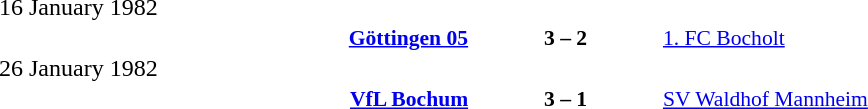<table width=100% cellspacing=1>
<tr>
<th width=25%></th>
<th width=10%></th>
<th width=25%></th>
<th></th>
</tr>
<tr>
<td>16 January 1982</td>
</tr>
<tr style=font-size:90%>
<td align=right><strong><a href='#'>Göttingen 05</a></strong></td>
<td align=center><strong>3 – 2</strong></td>
<td><a href='#'>1. FC Bocholt</a></td>
</tr>
<tr>
<td>26 January 1982</td>
</tr>
<tr style=font-size:90%>
<td align=right><strong><a href='#'>VfL Bochum</a></strong></td>
<td align=center><strong>3 – 1</strong></td>
<td><a href='#'>SV Waldhof Mannheim</a></td>
</tr>
</table>
